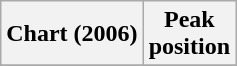<table class="wikitable sortable">
<tr>
<th>Chart (2006)</th>
<th>Peak<br>position</th>
</tr>
<tr>
</tr>
</table>
